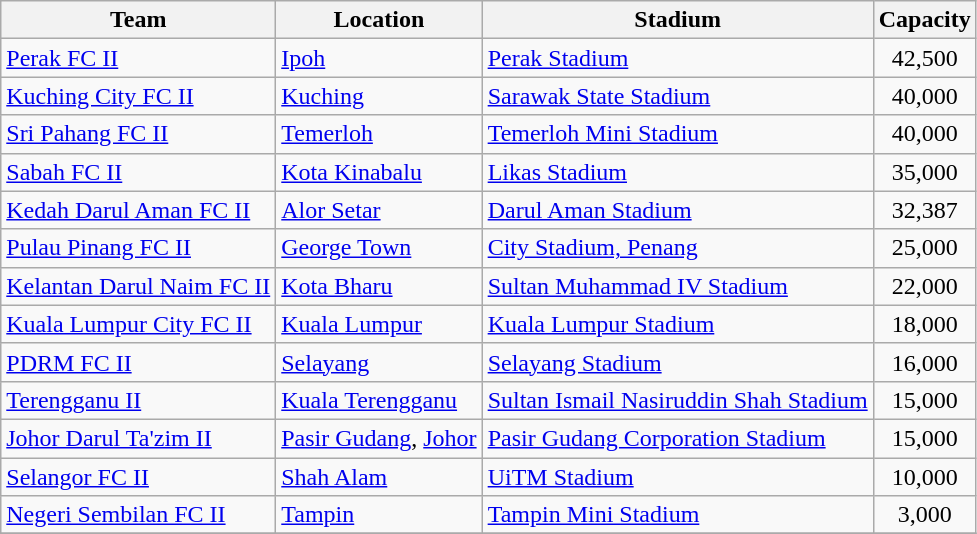<table class="wikitable sortable">
<tr>
<th>Team</th>
<th>Location</th>
<th>Stadium</th>
<th>Capacity</th>
</tr>
<tr>
<td><a href='#'>Perak FC II</a></td>
<td><a href='#'>Ipoh</a></td>
<td><a href='#'>Perak Stadium</a></td>
<td align="center">42,500</td>
</tr>
<tr>
<td><a href='#'>Kuching City FC II</a></td>
<td><a href='#'>Kuching</a></td>
<td><a href='#'>Sarawak State Stadium</a></td>
<td align="center">40,000</td>
</tr>
<tr>
<td><a href='#'>Sri Pahang FC II</a></td>
<td><a href='#'>Temerloh</a></td>
<td><a href='#'>Temerloh Mini Stadium</a></td>
<td align="center">40,000</td>
</tr>
<tr>
<td><a href='#'>Sabah FC II</a></td>
<td><a href='#'>Kota Kinabalu</a></td>
<td><a href='#'>Likas Stadium</a></td>
<td align="center">35,000</td>
</tr>
<tr>
<td><a href='#'>Kedah Darul Aman FC II</a></td>
<td><a href='#'>Alor Setar</a></td>
<td><a href='#'>Darul Aman Stadium</a></td>
<td align="center">32,387</td>
</tr>
<tr>
<td><a href='#'>Pulau Pinang FC II</a></td>
<td><a href='#'>George Town</a></td>
<td><a href='#'>City Stadium, Penang</a></td>
<td align="center">25,000</td>
</tr>
<tr>
<td><a href='#'>Kelantan Darul Naim FC II</a></td>
<td><a href='#'>Kota Bharu</a></td>
<td><a href='#'>Sultan Muhammad IV Stadium</a></td>
<td align="center">22,000</td>
</tr>
<tr>
<td><a href='#'>Kuala Lumpur City FC II</a></td>
<td><a href='#'>Kuala Lumpur</a></td>
<td><a href='#'>Kuala Lumpur Stadium</a></td>
<td align="center">18,000</td>
</tr>
<tr>
<td><a href='#'>PDRM FC II</a></td>
<td><a href='#'>Selayang</a></td>
<td><a href='#'>Selayang Stadium</a></td>
<td align="center">16,000</td>
</tr>
<tr>
<td><a href='#'>Terengganu II</a></td>
<td><a href='#'>Kuala Terengganu</a></td>
<td><a href='#'>Sultan Ismail Nasiruddin Shah Stadium</a></td>
<td align="center">15,000</td>
</tr>
<tr>
<td><a href='#'>Johor Darul Ta'zim II</a></td>
<td><a href='#'>Pasir Gudang</a>, <a href='#'>Johor</a></td>
<td><a href='#'>Pasir Gudang Corporation Stadium</a></td>
<td align=center>15,000</td>
</tr>
<tr>
<td><a href='#'>Selangor FC II</a></td>
<td><a href='#'>Shah Alam</a></td>
<td><a href='#'>UiTM Stadium</a></td>
<td align=center>10,000</td>
</tr>
<tr>
<td><a href='#'>Negeri Sembilan FC II</a></td>
<td><a href='#'>Tampin</a></td>
<td><a href='#'>Tampin Mini Stadium</a></td>
<td align="center">3,000</td>
</tr>
<tr>
</tr>
</table>
